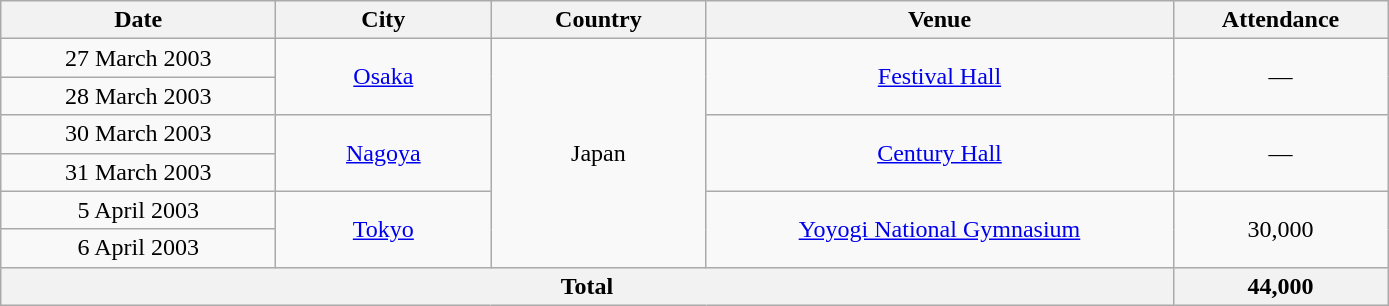<table class="wikitable" style="text-align:center;">
<tr>
<th scope="col" style="width:11em;">Date</th>
<th scope="col" style="width:8.5em;">City</th>
<th scope="col" style="width:8.5em;">Country</th>
<th scope="col" style="width:19em;">Venue</th>
<th scope="col" style="width:8.5em;">Attendance</th>
</tr>
<tr>
<td>27 March 2003</td>
<td rowspan="2"><a href='#'>Osaka</a></td>
<td rowspan="6">Japan</td>
<td rowspan="2"><a href='#'>Festival Hall</a></td>
<td rowspan="2">—</td>
</tr>
<tr>
<td>28 March 2003</td>
</tr>
<tr>
<td>30 March 2003</td>
<td rowspan="2"><a href='#'>Nagoya</a></td>
<td rowspan="2"><a href='#'>Century Hall</a></td>
<td rowspan="2">—</td>
</tr>
<tr>
<td>31 March 2003</td>
</tr>
<tr>
<td>5 April 2003</td>
<td rowspan="2"><a href='#'>Tokyo</a></td>
<td rowspan="2"><a href='#'>Yoyogi National Gymnasium</a></td>
<td rowspan="2">30,000</td>
</tr>
<tr>
<td>6 April 2003</td>
</tr>
<tr>
<th colspan="4">Total</th>
<th>44,000</th>
</tr>
</table>
